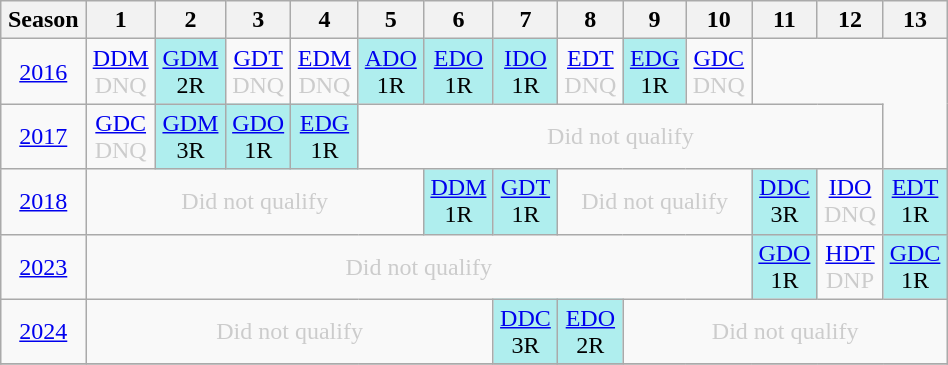<table class="wikitable" style="width:50%; margin:0">
<tr>
<th>Season</th>
<th>1</th>
<th>2</th>
<th>3</th>
<th>4</th>
<th>5</th>
<th>6</th>
<th>7</th>
<th>8</th>
<th>9</th>
<th>10</th>
<th>11</th>
<th>12</th>
<th>13</th>
</tr>
<tr>
<td style="text-align:center;"background:#efefef;"><a href='#'>2016</a></td>
<td style="text-align:center; color:#ccc;"><a href='#'>DDM</a><br>DNQ</td>
<td style="text-align:center; background:#afeeee;"><a href='#'>GDM</a><br>2R</td>
<td style="text-align:center; color:#ccc;"><a href='#'>GDT</a><br>DNQ</td>
<td style="text-align:center; color:#ccc;"><a href='#'>EDM</a><br>DNQ</td>
<td style="text-align:center; background:#afeeee;"><a href='#'>ADO</a><br>1R</td>
<td style="text-align:center; background:#afeeee;"><a href='#'>EDO</a><br>1R</td>
<td style="text-align:center; background:#afeeee;"><a href='#'>IDO</a><br>1R</td>
<td style="text-align:center; color:#ccc;"><a href='#'>EDT</a><br>DNQ</td>
<td style="text-align:center; background:#afeeee;"><a href='#'>EDG</a><br>1R</td>
<td style="text-align:center; color:#ccc;"><a href='#'>GDC</a><br>DNQ</td>
</tr>
<tr>
<td style="text-align:center;"background:#efefef;"><a href='#'>2017</a></td>
<td style="text-align:center; color:#ccc;"><a href='#'>GDC</a><br>DNQ</td>
<td style="text-align:center; background:#afeeee;"><a href='#'>GDM</a><br>3R</td>
<td style="text-align:center; background:#afeeee;"><a href='#'>GDO</a><br>1R</td>
<td style="text-align:center; background:#afeeee;"><a href='#'>EDG</a><br>1R</td>
<td colspan="8" style="text-align:center; color:#ccc;">Did not qualify</td>
</tr>
<tr>
<td style="text-align:center;"background:#efefef;"><a href='#'>2018</a></td>
<td colspan="5" style="text-align:center; color:#ccc;">Did not qualify</td>
<td style="text-align:center; background:#afeeee;"><a href='#'>DDM</a><br>1R</td>
<td style="text-align:center; background:#afeeee;"><a href='#'>GDT</a><br>1R</td>
<td colspan="3" style="text-align:center; color:#ccc;">Did not qualify</td>
<td style="text-align:center; background:#afeeee;"><a href='#'>DDC</a><br>3R</td>
<td style="text-align:center; color:#ccc;"><a href='#'>IDO</a><br>DNQ</td>
<td style="text-align:center; background:#afeeee;"><a href='#'>EDT</a><br>1R</td>
</tr>
<tr>
<td style="text-align:center;"background:#efefef;"><a href='#'>2023</a></td>
<td colspan="10" style="text-align:center; color:#ccc;">Did not qualify</td>
<td style="text-align:center; background:#afeeee;"><a href='#'>GDO</a><br>1R</td>
<td style="text-align:center; color:#ccc;"><a href='#'>HDT</a><br>DNP</td>
<td style="text-align:center; background:#afeeee;"><a href='#'>GDC</a><br>1R</td>
</tr>
<tr>
<td style="text-align:center;"background:#efefef;"><a href='#'>2024</a></td>
<td colspan="6" style="text-align:center; color:#ccc;">Did not qualify</td>
<td style="text-align:center; background:#afeeee;"><a href='#'>DDC</a><br>3R</td>
<td style="text-align:center; background:#afeeee;"><a href='#'>EDO</a><br>2R</td>
<td colspan="5" style="text-align:center; color:#ccc;">Did not qualify</td>
</tr>
<tr>
</tr>
</table>
